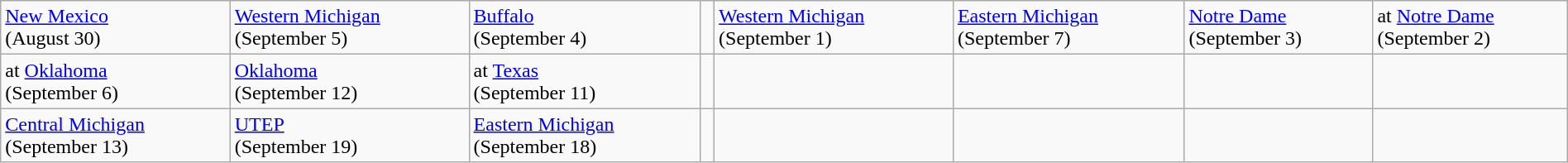<table class="wikitable" style=width:100%>
<tr>
<td><a href='#'>New Mexico</a><br>(August 30)</td>
<td><a href='#'>Western Michigan</a><br>(September 5)</td>
<td><a href='#'>Buffalo</a><br>(September 4)</td>
<td></td>
<td><a href='#'>Western Michigan</a><br>(September 1)</td>
<td><a href='#'>Eastern Michigan</a><br>(September 7)</td>
<td><a href='#'>Notre Dame</a><br>(September 3)</td>
<td>at <a href='#'>Notre Dame</a><br>(September 2)</td>
</tr>
<tr>
<td>at <a href='#'>Oklahoma</a><br>(September 6)</td>
<td><a href='#'>Oklahoma</a><br>(September 12)</td>
<td>at <a href='#'>Texas</a><br>(September 11)</td>
<td></td>
<td></td>
<td></td>
<td></td>
<td></td>
</tr>
<tr>
<td><a href='#'>Central Michigan</a><br>(September 13)</td>
<td><a href='#'>UTEP</a><br>(September 19)</td>
<td><a href='#'>Eastern Michigan</a><br>(September 18)</td>
<td></td>
<td></td>
<td></td>
<td></td>
<td></td>
</tr>
</table>
